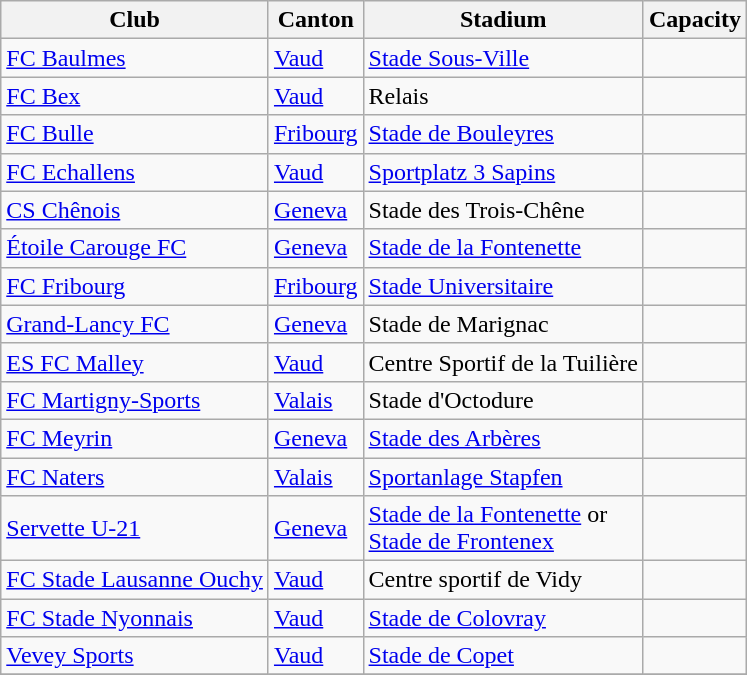<table class="wikitable">
<tr>
<th>Club</th>
<th>Canton</th>
<th>Stadium</th>
<th>Capacity</th>
</tr>
<tr>
<td><a href='#'>FC Baulmes</a></td>
<td><a href='#'>Vaud</a></td>
<td><a href='#'>Stade Sous-Ville</a></td>
<td></td>
</tr>
<tr>
<td><a href='#'>FC Bex</a></td>
<td><a href='#'>Vaud</a></td>
<td>Relais</td>
<td></td>
</tr>
<tr>
<td><a href='#'>FC Bulle</a></td>
<td><a href='#'>Fribourg</a></td>
<td><a href='#'>Stade de Bouleyres</a></td>
<td></td>
</tr>
<tr>
<td><a href='#'>FC Echallens</a></td>
<td><a href='#'>Vaud</a></td>
<td><a href='#'>Sportplatz 3 Sapins</a></td>
<td></td>
</tr>
<tr>
<td><a href='#'>CS Chênois</a></td>
<td><a href='#'>Geneva</a></td>
<td>Stade des Trois-Chêne</td>
<td></td>
</tr>
<tr>
<td><a href='#'>Étoile Carouge FC</a></td>
<td><a href='#'>Geneva</a></td>
<td><a href='#'>Stade de la Fontenette</a></td>
<td></td>
</tr>
<tr>
<td><a href='#'>FC Fribourg</a></td>
<td><a href='#'>Fribourg</a></td>
<td><a href='#'>Stade Universitaire</a></td>
<td></td>
</tr>
<tr>
<td><a href='#'>Grand-Lancy FC</a></td>
<td><a href='#'>Geneva</a></td>
<td>Stade de Marignac</td>
<td></td>
</tr>
<tr>
<td><a href='#'>ES FC Malley</a></td>
<td><a href='#'>Vaud</a></td>
<td>Centre Sportif de la Tuilière</td>
<td></td>
</tr>
<tr>
<td><a href='#'>FC Martigny-Sports</a></td>
<td><a href='#'>Valais</a></td>
<td>Stade d'Octodure</td>
<td></td>
</tr>
<tr>
<td><a href='#'>FC Meyrin</a></td>
<td><a href='#'>Geneva</a></td>
<td><a href='#'>Stade des Arbères</a></td>
<td></td>
</tr>
<tr>
<td><a href='#'>FC Naters</a></td>
<td><a href='#'>Valais</a></td>
<td><a href='#'>Sportanlage Stapfen</a></td>
<td></td>
</tr>
<tr>
<td><a href='#'>Servette U-21</a></td>
<td><a href='#'>Geneva</a></td>
<td><a href='#'>Stade de la Fontenette</a> or<br><a href='#'>Stade de Frontenex</a></td>
<td><br></td>
</tr>
<tr>
<td><a href='#'>FC Stade Lausanne Ouchy</a></td>
<td><a href='#'>Vaud</a></td>
<td>Centre sportif de Vidy</td>
<td></td>
</tr>
<tr>
<td><a href='#'>FC Stade Nyonnais</a></td>
<td><a href='#'>Vaud</a></td>
<td><a href='#'>Stade de Colovray</a></td>
<td></td>
</tr>
<tr>
<td><a href='#'>Vevey Sports</a></td>
<td><a href='#'>Vaud</a></td>
<td><a href='#'>Stade de Copet</a></td>
<td></td>
</tr>
<tr>
</tr>
</table>
